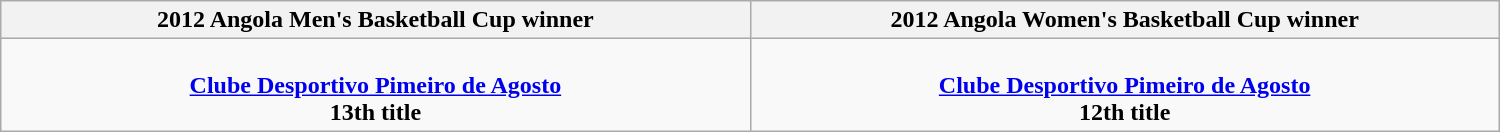<table class=wikitable style="text-align:center; width: 1000px; margin:auto">
<tr>
<th width=600px>2012 Angola Men's Basketball Cup winner</th>
<th width=600px>2012 Angola Women's Basketball Cup winner</th>
</tr>
<tr>
<td><br><strong><a href='#'>Clube Desportivo Pimeiro de Agosto</a></strong><br><strong>13th title</strong></td>
<td><br><strong><a href='#'>Clube Desportivo Pimeiro de Agosto</a></strong><br><strong>12th title</strong></td>
</tr>
</table>
